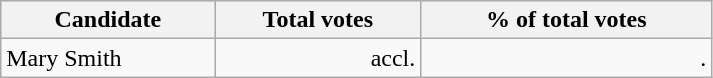<table style="width:475px;" class="wikitable">
<tr bgcolor="#EEEEEE">
<th align="left">Candidate</th>
<th align="right">Total votes</th>
<th align="right">% of total votes</th>
</tr>
<tr>
<td align="left">Mary Smith</td>
<td align="right">accl.</td>
<td align="right">.</td>
</tr>
</table>
